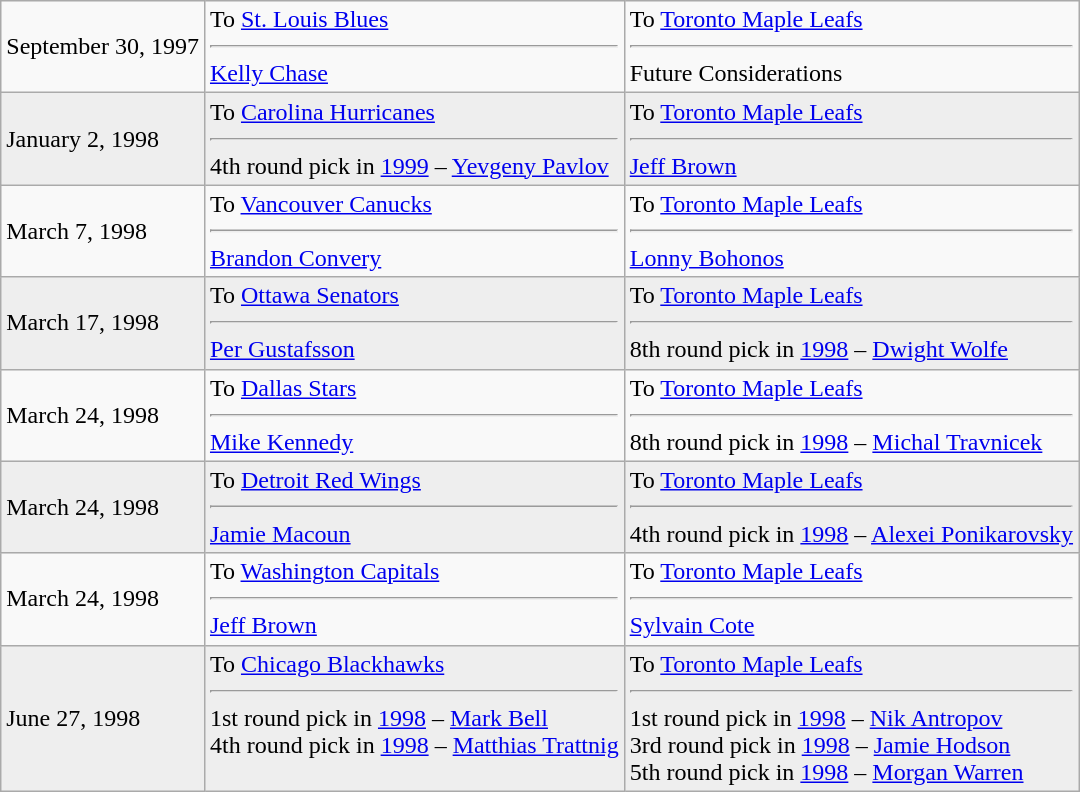<table class="wikitable">
<tr>
<td>September 30, 1997</td>
<td valign="top">To <a href='#'>St. Louis Blues</a><hr><a href='#'>Kelly Chase</a></td>
<td valign="top">To <a href='#'>Toronto Maple Leafs</a><hr>Future Considerations</td>
</tr>
<tr style="background:#eee;">
<td>January 2, 1998</td>
<td valign="top">To <a href='#'>Carolina Hurricanes</a><hr>4th round pick in <a href='#'>1999</a> – <a href='#'>Yevgeny Pavlov</a></td>
<td valign="top">To <a href='#'>Toronto Maple Leafs</a><hr><a href='#'>Jeff Brown</a></td>
</tr>
<tr>
<td>March 7, 1998</td>
<td valign="top">To <a href='#'>Vancouver Canucks</a><hr><a href='#'>Brandon Convery</a></td>
<td valign="top">To <a href='#'>Toronto Maple Leafs</a><hr><a href='#'>Lonny Bohonos</a></td>
</tr>
<tr style="background:#eee;">
<td>March 17, 1998</td>
<td valign="top">To <a href='#'>Ottawa Senators</a><hr><a href='#'>Per Gustafsson</a></td>
<td valign="top">To <a href='#'>Toronto Maple Leafs</a><hr>8th round pick in <a href='#'>1998</a> – <a href='#'>Dwight Wolfe</a></td>
</tr>
<tr>
<td>March 24, 1998</td>
<td valign="top">To <a href='#'>Dallas Stars</a><hr><a href='#'>Mike Kennedy</a></td>
<td valign="top">To <a href='#'>Toronto Maple Leafs</a><hr>8th round pick in <a href='#'>1998</a> – <a href='#'>Michal Travnicek</a></td>
</tr>
<tr style="background:#eee;">
<td>March 24, 1998</td>
<td valign="top">To <a href='#'>Detroit Red Wings</a><hr><a href='#'>Jamie Macoun</a></td>
<td valign="top">To <a href='#'>Toronto Maple Leafs</a><hr>4th round pick in <a href='#'>1998</a> – <a href='#'>Alexei Ponikarovsky</a></td>
</tr>
<tr>
<td>March 24, 1998</td>
<td valign="top">To <a href='#'>Washington Capitals</a><hr><a href='#'>Jeff Brown</a></td>
<td valign="top">To <a href='#'>Toronto Maple Leafs</a><hr><a href='#'>Sylvain Cote</a></td>
</tr>
<tr style="background:#eee;">
<td>June 27, 1998</td>
<td valign="top">To <a href='#'>Chicago Blackhawks</a><hr>1st round pick in <a href='#'>1998</a> – <a href='#'>Mark Bell</a> <br> 4th round pick in <a href='#'>1998</a> – <a href='#'>Matthias Trattnig</a></td>
<td valign="top">To <a href='#'>Toronto Maple Leafs</a><hr>1st round pick in <a href='#'>1998</a> – <a href='#'>Nik Antropov</a> <br> 3rd round pick in <a href='#'>1998</a> – <a href='#'>Jamie Hodson</a> <br> 5th round pick in <a href='#'>1998</a> – <a href='#'>Morgan Warren</a></td>
</tr>
</table>
